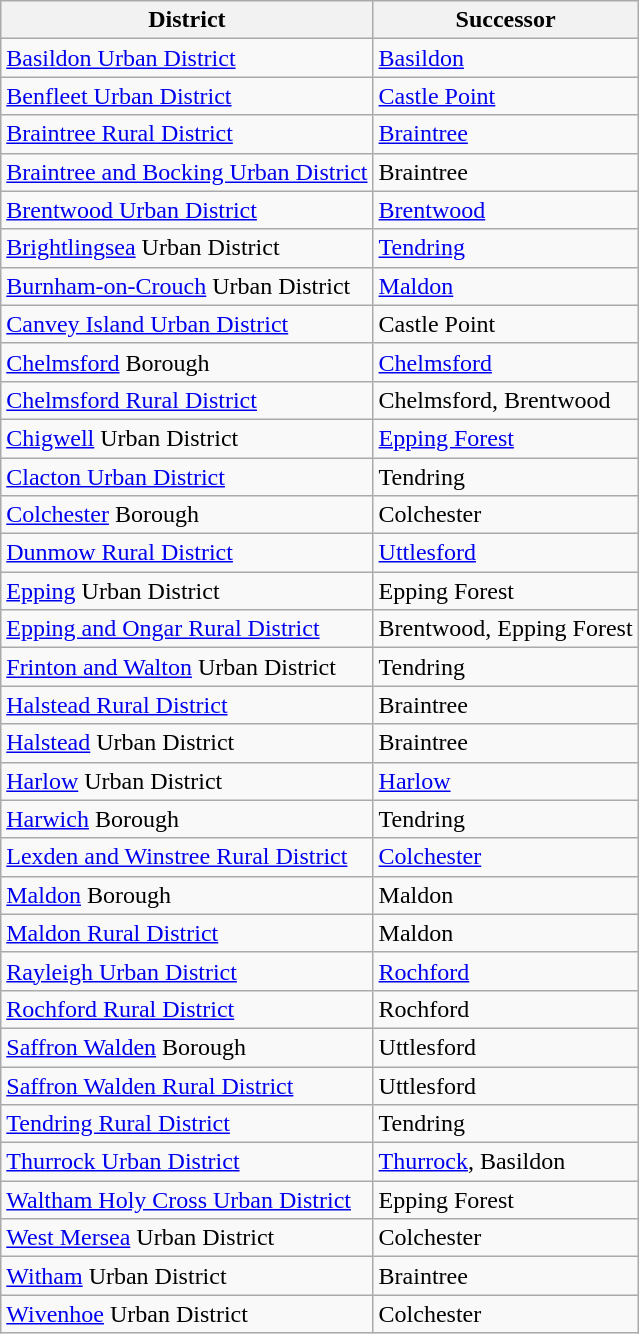<table class="wikitable">
<tr>
<th>District</th>
<th>Successor</th>
</tr>
<tr>
<td><a href='#'>Basildon Urban District</a></td>
<td><a href='#'>Basildon</a></td>
</tr>
<tr>
<td><a href='#'>Benfleet Urban District</a></td>
<td><a href='#'>Castle Point</a></td>
</tr>
<tr>
<td><a href='#'>Braintree Rural District</a></td>
<td><a href='#'>Braintree</a></td>
</tr>
<tr>
<td><a href='#'>Braintree and Bocking Urban District</a></td>
<td>Braintree</td>
</tr>
<tr>
<td><a href='#'>Brentwood Urban District</a></td>
<td><a href='#'>Brentwood</a></td>
</tr>
<tr>
<td><a href='#'>Brightlingsea</a> Urban District</td>
<td><a href='#'>Tendring</a></td>
</tr>
<tr>
<td><a href='#'>Burnham-on-Crouch</a> Urban District</td>
<td><a href='#'>Maldon</a></td>
</tr>
<tr>
<td><a href='#'>Canvey Island Urban District</a></td>
<td>Castle Point</td>
</tr>
<tr>
<td><a href='#'>Chelmsford</a> Borough</td>
<td><a href='#'>Chelmsford</a></td>
</tr>
<tr>
<td><a href='#'>Chelmsford Rural District</a></td>
<td>Chelmsford, Brentwood</td>
</tr>
<tr>
<td><a href='#'>Chigwell</a> Urban District</td>
<td><a href='#'>Epping Forest</a></td>
</tr>
<tr>
<td><a href='#'>Clacton Urban District</a></td>
<td>Tendring</td>
</tr>
<tr>
<td><a href='#'>Colchester</a> Borough</td>
<td>Colchester</td>
</tr>
<tr>
<td><a href='#'>Dunmow Rural District</a></td>
<td><a href='#'>Uttlesford</a></td>
</tr>
<tr>
<td><a href='#'>Epping</a> Urban District</td>
<td>Epping Forest</td>
</tr>
<tr>
<td><a href='#'>Epping and Ongar Rural District</a></td>
<td>Brentwood, Epping Forest</td>
</tr>
<tr>
<td><a href='#'>Frinton and Walton</a> Urban District</td>
<td>Tendring</td>
</tr>
<tr>
<td><a href='#'>Halstead Rural District</a></td>
<td>Braintree</td>
</tr>
<tr>
<td><a href='#'>Halstead</a> Urban District</td>
<td>Braintree</td>
</tr>
<tr>
<td><a href='#'>Harlow</a> Urban District</td>
<td><a href='#'>Harlow</a></td>
</tr>
<tr>
<td><a href='#'>Harwich</a> Borough</td>
<td>Tendring</td>
</tr>
<tr>
<td><a href='#'>Lexden and Winstree Rural District</a></td>
<td><a href='#'>Colchester</a></td>
</tr>
<tr>
<td><a href='#'>Maldon</a> Borough</td>
<td>Maldon</td>
</tr>
<tr>
<td><a href='#'>Maldon Rural District</a></td>
<td>Maldon</td>
</tr>
<tr>
<td><a href='#'>Rayleigh Urban District</a></td>
<td><a href='#'>Rochford</a></td>
</tr>
<tr>
<td><a href='#'>Rochford Rural District</a></td>
<td>Rochford</td>
</tr>
<tr>
<td><a href='#'>Saffron Walden</a> Borough</td>
<td>Uttlesford</td>
</tr>
<tr>
<td><a href='#'>Saffron Walden Rural District</a></td>
<td>Uttlesford</td>
</tr>
<tr>
<td><a href='#'>Tendring Rural District</a></td>
<td>Tendring</td>
</tr>
<tr>
<td><a href='#'>Thurrock Urban District</a></td>
<td><a href='#'>Thurrock</a>, Basildon</td>
</tr>
<tr>
<td><a href='#'>Waltham Holy Cross Urban District</a></td>
<td>Epping Forest</td>
</tr>
<tr>
<td><a href='#'>West Mersea</a> Urban District</td>
<td>Colchester</td>
</tr>
<tr>
<td><a href='#'>Witham</a> Urban District</td>
<td>Braintree</td>
</tr>
<tr>
<td><a href='#'>Wivenhoe</a> Urban District</td>
<td>Colchester</td>
</tr>
</table>
